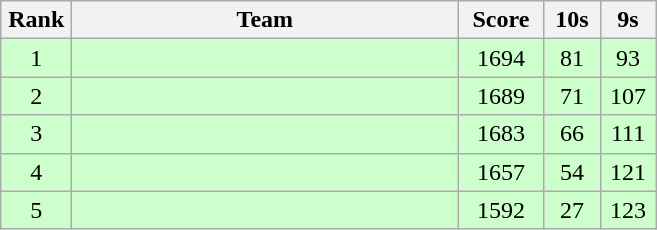<table class=wikitable style="text-align:center">
<tr>
<th width=40>Rank</th>
<th width=250>Team</th>
<th width=50>Score</th>
<th width=30>10s</th>
<th width=30>9s</th>
</tr>
<tr bgcolor="ccffcc">
<td>1</td>
<td align=left></td>
<td>1694</td>
<td>81</td>
<td>93</td>
</tr>
<tr bgcolor="ccffcc">
<td>2</td>
<td align=left></td>
<td>1689</td>
<td>71</td>
<td>107</td>
</tr>
<tr bgcolor="ccffcc">
<td>3</td>
<td align=left></td>
<td>1683</td>
<td>66</td>
<td>111</td>
</tr>
<tr bgcolor="ccffcc">
<td>4</td>
<td align=left></td>
<td>1657</td>
<td>54</td>
<td>121</td>
</tr>
<tr bgcolor="ccffcc">
<td>5</td>
<td align=left></td>
<td>1592</td>
<td>27</td>
<td>123</td>
</tr>
</table>
